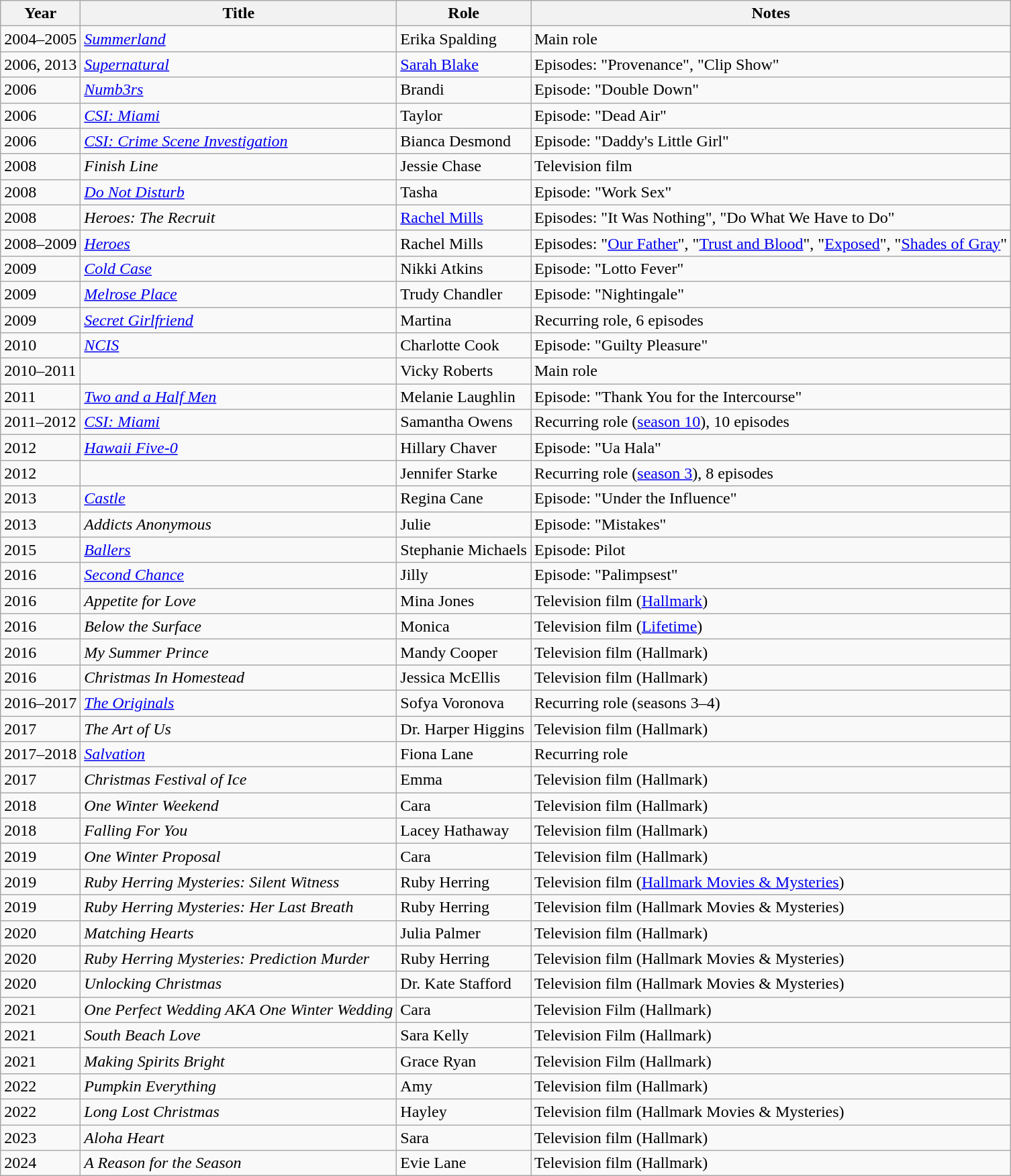<table class="wikitable sortable">
<tr>
<th>Year</th>
<th>Title</th>
<th>Role</th>
<th class="unsortable">Notes</th>
</tr>
<tr>
<td>2004–2005</td>
<td><em><a href='#'>Summerland</a></em></td>
<td>Erika Spalding</td>
<td>Main role</td>
</tr>
<tr>
<td>2006, 2013</td>
<td><em><a href='#'>Supernatural</a></em></td>
<td><a href='#'>Sarah Blake</a></td>
<td>Episodes: "Provenance", "Clip Show"</td>
</tr>
<tr>
<td>2006</td>
<td><em><a href='#'>Numb3rs</a></em></td>
<td>Brandi</td>
<td>Episode: "Double Down"</td>
</tr>
<tr>
<td>2006</td>
<td><em><a href='#'>CSI: Miami</a></em></td>
<td>Taylor</td>
<td>Episode: "Dead Air"</td>
</tr>
<tr>
<td>2006</td>
<td><em><a href='#'>CSI: Crime Scene Investigation</a></em></td>
<td>Bianca Desmond</td>
<td>Episode: "Daddy's Little Girl"</td>
</tr>
<tr>
<td>2008</td>
<td><em>Finish Line</em></td>
<td>Jessie Chase</td>
<td>Television film</td>
</tr>
<tr>
<td>2008</td>
<td><em><a href='#'>Do Not Disturb</a></em></td>
<td>Tasha</td>
<td>Episode: "Work Sex"</td>
</tr>
<tr>
<td>2008</td>
<td><em>Heroes: The Recruit</em></td>
<td><a href='#'>Rachel Mills</a></td>
<td>Episodes: "It Was Nothing", "Do What We Have to Do"</td>
</tr>
<tr>
<td>2008–2009</td>
<td><em><a href='#'>Heroes</a></em></td>
<td>Rachel Mills</td>
<td>Episodes: "<a href='#'>Our Father</a>", "<a href='#'>Trust and Blood</a>", "<a href='#'>Exposed</a>", "<a href='#'>Shades of Gray</a>"</td>
</tr>
<tr>
<td>2009</td>
<td><em><a href='#'>Cold Case</a></em></td>
<td>Nikki Atkins</td>
<td>Episode: "Lotto Fever"</td>
</tr>
<tr>
<td>2009</td>
<td><em><a href='#'>Melrose Place</a></em></td>
<td>Trudy Chandler</td>
<td>Episode: "Nightingale"</td>
</tr>
<tr>
<td>2009</td>
<td><em><a href='#'>Secret Girlfriend</a></em></td>
<td>Martina</td>
<td>Recurring role, 6 episodes</td>
</tr>
<tr>
<td>2010</td>
<td><em><a href='#'>NCIS</a></em></td>
<td>Charlotte Cook</td>
<td>Episode: "Guilty Pleasure"</td>
</tr>
<tr>
<td>2010–2011</td>
<td><em></em></td>
<td>Vicky Roberts</td>
<td>Main role</td>
</tr>
<tr>
<td>2011</td>
<td><em><a href='#'>Two and a Half Men</a></em></td>
<td>Melanie Laughlin</td>
<td>Episode: "Thank You for the Intercourse"</td>
</tr>
<tr>
<td>2011–2012</td>
<td><em><a href='#'>CSI: Miami</a></em></td>
<td>Samantha Owens</td>
<td>Recurring role (<a href='#'>season 10</a>), 10 episodes</td>
</tr>
<tr>
<td>2012</td>
<td><em><a href='#'>Hawaii Five-0</a></em></td>
<td>Hillary Chaver</td>
<td>Episode: "Ua Hala"</td>
</tr>
<tr>
<td>2012</td>
<td><em></em></td>
<td>Jennifer Starke</td>
<td>Recurring role (<a href='#'>season 3</a>), 8 episodes</td>
</tr>
<tr>
<td>2013</td>
<td><em><a href='#'>Castle</a></em></td>
<td>Regina Cane</td>
<td>Episode: "Under the Influence"</td>
</tr>
<tr>
<td>2013</td>
<td><em>Addicts Anonymous</em></td>
<td>Julie</td>
<td>Episode: "Mistakes"</td>
</tr>
<tr>
<td>2015</td>
<td><em><a href='#'>Ballers</a></em></td>
<td>Stephanie Michaels</td>
<td>Episode: Pilot</td>
</tr>
<tr>
<td>2016</td>
<td><em><a href='#'>Second Chance</a></em></td>
<td>Jilly</td>
<td>Episode: "Palimpsest"</td>
</tr>
<tr>
<td>2016</td>
<td><em>Appetite for Love</em></td>
<td>Mina Jones</td>
<td>Television film (<a href='#'>Hallmark</a>)</td>
</tr>
<tr>
<td>2016</td>
<td><em>Below the Surface</em></td>
<td>Monica</td>
<td>Television film (<a href='#'>Lifetime</a>)</td>
</tr>
<tr>
<td>2016</td>
<td><em>My Summer Prince</em></td>
<td>Mandy Cooper</td>
<td>Television film (Hallmark)</td>
</tr>
<tr>
<td>2016</td>
<td><em>Christmas In Homestead</em></td>
<td>Jessica McEllis</td>
<td>Television film (Hallmark)</td>
</tr>
<tr>
<td>2016–2017</td>
<td><em><a href='#'>The Originals</a></em></td>
<td>Sofya Voronova</td>
<td>Recurring role (seasons 3–4)</td>
</tr>
<tr>
<td>2017</td>
<td><em>The Art of Us</em></td>
<td>Dr. Harper Higgins</td>
<td>Television film (Hallmark)</td>
</tr>
<tr>
<td>2017–2018</td>
<td><em><a href='#'>Salvation</a></em></td>
<td>Fiona Lane</td>
<td>Recurring role</td>
</tr>
<tr>
<td>2017</td>
<td><em>Christmas Festival of Ice</em></td>
<td>Emma</td>
<td>Television film (Hallmark)</td>
</tr>
<tr>
<td>2018</td>
<td><em>One Winter Weekend</em></td>
<td>Cara</td>
<td>Television film (Hallmark)</td>
</tr>
<tr>
<td>2018</td>
<td><em>Falling For You</em></td>
<td>Lacey Hathaway</td>
<td>Television film (Hallmark)</td>
</tr>
<tr>
<td>2019</td>
<td><em>One Winter Proposal</em></td>
<td>Cara</td>
<td>Television film (Hallmark)</td>
</tr>
<tr>
<td>2019</td>
<td><em>Ruby Herring Mysteries: Silent Witness</em></td>
<td>Ruby Herring</td>
<td>Television film (<a href='#'>Hallmark Movies & Mysteries</a>)</td>
</tr>
<tr>
<td>2019</td>
<td><em>Ruby Herring Mysteries: Her Last Breath</em></td>
<td>Ruby Herring</td>
<td>Television film (Hallmark Movies & Mysteries)</td>
</tr>
<tr>
<td>2020</td>
<td><em>Matching Hearts</em></td>
<td>Julia Palmer</td>
<td>Television film (Hallmark)</td>
</tr>
<tr>
<td>2020</td>
<td><em>Ruby Herring Mysteries: Prediction Murder</em></td>
<td>Ruby Herring</td>
<td>Television film (Hallmark Movies & Mysteries)</td>
</tr>
<tr>
<td>2020</td>
<td><em>Unlocking Christmas</em></td>
<td>Dr. Kate Stafford</td>
<td>Television film (Hallmark Movies & Mysteries)</td>
</tr>
<tr>
<td>2021</td>
<td><em>One Perfect Wedding AKA One Winter Wedding</em></td>
<td>Cara</td>
<td>Television Film (Hallmark)</td>
</tr>
<tr>
<td>2021</td>
<td><em>South Beach Love</em></td>
<td>Sara Kelly</td>
<td>Television Film (Hallmark)</td>
</tr>
<tr>
<td>2021</td>
<td><em>Making Spirits Bright </em></td>
<td>Grace Ryan</td>
<td>Television Film (Hallmark)</td>
</tr>
<tr>
<td>2022</td>
<td><em>Pumpkin Everything</em></td>
<td>Amy</td>
<td>Television film (Hallmark)</td>
</tr>
<tr>
<td>2022</td>
<td><em>Long Lost Christmas</em></td>
<td>Hayley</td>
<td>Television film (Hallmark Movies & Mysteries)</td>
</tr>
<tr>
<td>2023</td>
<td><em>Aloha Heart</em></td>
<td>Sara</td>
<td>Television film (Hallmark)</td>
</tr>
<tr>
<td>2024</td>
<td><em>A Reason for the Season</em></td>
<td>Evie Lane</td>
<td>Television film (Hallmark)</td>
</tr>
</table>
